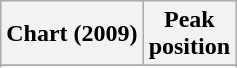<table class="wikitable sortable plainrowheaders" style="text-align:center">
<tr>
<th scope="col">Chart (2009)</th>
<th scope="col">Peak<br>position</th>
</tr>
<tr>
</tr>
<tr>
</tr>
</table>
